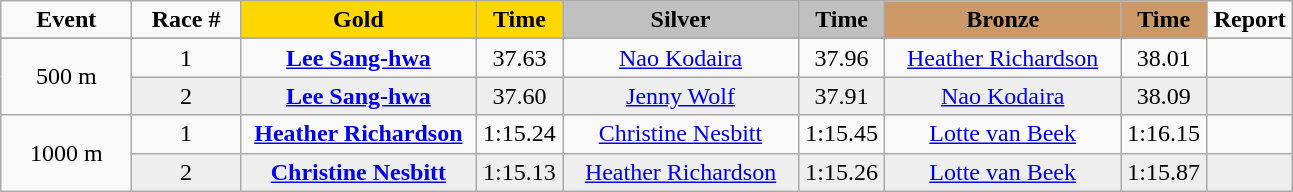<table class="wikitable">
<tr>
<td width="80" align="center"><strong>Event</strong></td>
<td width="65" align="center"><strong>Race #</strong></td>
<td width="150" bgcolor="gold" align="center"><strong>Gold</strong></td>
<td width="50" bgcolor="gold" align="center"><strong>Time</strong></td>
<td width="150" bgcolor="silver" align="center"><strong>Silver</strong></td>
<td width="50" bgcolor="silver" align="center"><strong>Time</strong></td>
<td width="150" bgcolor="#CC9966" align="center"><strong>Bronze</strong></td>
<td width="50" bgcolor="#CC9966" align="center"><strong>Time</strong></td>
<td width="50" align="center"><strong>Report</strong></td>
</tr>
<tr bgcolor="#cccccc">
</tr>
<tr>
<td rowspan=2 align="center">500 m</td>
<td align="center">1</td>
<td align="center"><strong><a href='#'>Lee Sang-hwa</a></strong><br><small></small></td>
<td align="center">37.63</td>
<td align="center"><a href='#'>Nao Kodaira</a><br><small></small></td>
<td align="center">37.96</td>
<td align="center"><a href='#'>Heather Richardson</a><br><small></small></td>
<td align="center">38.01</td>
<td align="center"></td>
</tr>
<tr bgcolor="#eeeeee">
<td align="center">2</td>
<td align="center"><strong><a href='#'>Lee Sang-hwa</a></strong><br><small></small></td>
<td align="center">37.60</td>
<td align="center"><a href='#'>Jenny Wolf</a><br><small></small></td>
<td align="center">37.91</td>
<td align="center"><a href='#'>Nao Kodaira</a><br><small></small></td>
<td align="center">38.09</td>
<td align="center"></td>
</tr>
<tr>
<td rowspan=2 align="center">1000 m</td>
<td align="center">1</td>
<td align="center"><strong><a href='#'>Heather Richardson</a></strong><br><small></small></td>
<td align="center">1:15.24</td>
<td align="center"><a href='#'>Christine Nesbitt</a><br><small></small></td>
<td align="center">1:15.45</td>
<td align="center"><a href='#'>Lotte van Beek</a><br><small></small></td>
<td align="center">1:16.15</td>
<td align="center"></td>
</tr>
<tr bgcolor="#eeeeee">
<td align="center">2</td>
<td align="center"><strong><a href='#'>Christine Nesbitt</a></strong><br><small></small></td>
<td align="center">1:15.13</td>
<td align="center"><a href='#'>Heather Richardson</a><br><small></small></td>
<td align="center">1:15.26</td>
<td align="center"><a href='#'>Lotte van Beek</a><br><small></small></td>
<td align="center">1:15.87</td>
<td align="center"></td>
</tr>
</table>
